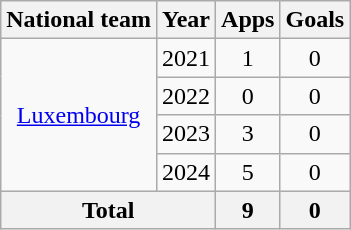<table class="wikitable" style="text-align:center">
<tr>
<th>National team</th>
<th>Year</th>
<th>Apps</th>
<th>Goals</th>
</tr>
<tr>
<td rowspan=4><a href='#'>Luxembourg</a></td>
<td>2021</td>
<td>1</td>
<td>0</td>
</tr>
<tr>
<td>2022</td>
<td>0</td>
<td>0</td>
</tr>
<tr>
<td>2023</td>
<td>3</td>
<td>0</td>
</tr>
<tr>
<td>2024</td>
<td>5</td>
<td>0</td>
</tr>
<tr>
<th colspan=2>Total</th>
<th>9</th>
<th>0</th>
</tr>
</table>
